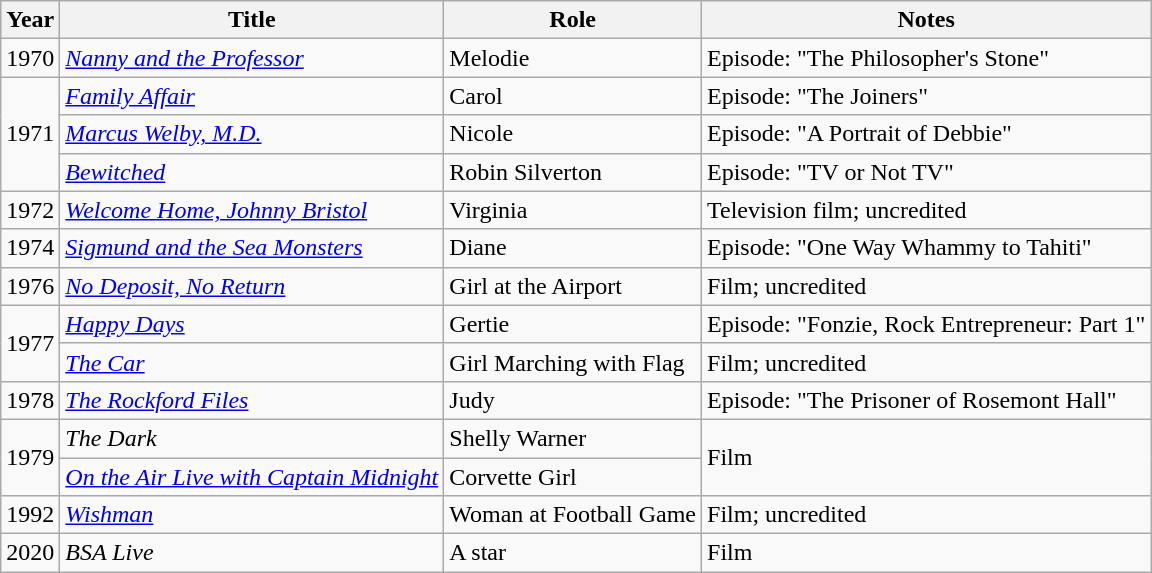<table class="wikitable">
<tr>
<th>Year</th>
<th>Title</th>
<th>Role</th>
<th>Notes</th>
</tr>
<tr>
<td>1970</td>
<td><em><a href='#'>Nanny and the Professor</a></em></td>
<td>Melodie</td>
<td>Episode: "The Philosopher's Stone"</td>
</tr>
<tr>
<td rowspan="3">1971</td>
<td><em><a href='#'>Family Affair</a></em></td>
<td>Carol</td>
<td>Episode: "The Joiners"</td>
</tr>
<tr>
<td><em><a href='#'>Marcus Welby, M.D.</a></em></td>
<td>Nicole</td>
<td>Episode: "A Portrait of Debbie"</td>
</tr>
<tr>
<td><em><a href='#'>Bewitched</a></em></td>
<td>Robin Silverton</td>
<td>Episode: "TV or Not TV"</td>
</tr>
<tr>
<td>1972</td>
<td><em><a href='#'>Welcome Home, Johnny Bristol</a></em></td>
<td>Virginia</td>
<td>Television film; uncredited</td>
</tr>
<tr>
<td>1974</td>
<td><em><a href='#'>Sigmund and the Sea Monsters</a></em></td>
<td>Diane</td>
<td>Episode: "One Way Whammy to Tahiti"</td>
</tr>
<tr>
<td>1976</td>
<td><em><a href='#'>No Deposit, No Return</a></em></td>
<td>Girl at the Airport</td>
<td>Film; uncredited</td>
</tr>
<tr>
<td rowspan="2">1977</td>
<td><em><a href='#'>Happy Days</a></em></td>
<td>Gertie</td>
<td>Episode: "Fonzie, Rock Entrepreneur: Part 1"</td>
</tr>
<tr>
<td><em><a href='#'>The Car</a></em></td>
<td>Girl Marching with Flag</td>
<td>Film; uncredited</td>
</tr>
<tr>
<td>1978</td>
<td><em><a href='#'>The Rockford Files</a></em></td>
<td>Judy</td>
<td>Episode: "The Prisoner of Rosemont Hall"</td>
</tr>
<tr>
<td rowspan="2">1979</td>
<td><em>The Dark</em></td>
<td>Shelly Warner</td>
<td rowspan="2">Film</td>
</tr>
<tr>
<td><em><a href='#'>On the Air Live with Captain Midnight</a></em></td>
<td>Corvette Girl</td>
</tr>
<tr>
<td>1992</td>
<td><em><a href='#'>Wishman</a></em></td>
<td>Woman at Football Game</td>
<td>Film; uncredited</td>
</tr>
<tr>
<td>2020</td>
<td><em>BSA Live</em></td>
<td>A star</td>
<td>Film</td>
</tr>
</table>
